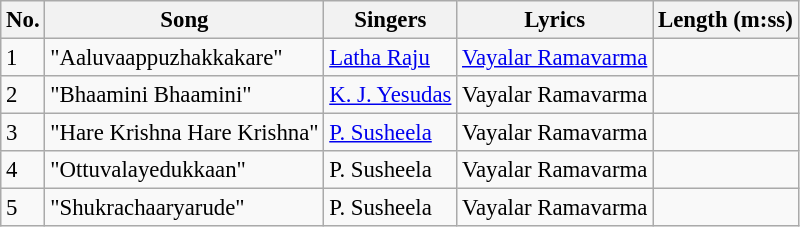<table class="wikitable" style="font-size:95%;">
<tr>
<th>No.</th>
<th>Song</th>
<th>Singers</th>
<th>Lyrics</th>
<th>Length (m:ss)</th>
</tr>
<tr>
<td>1</td>
<td>"Aaluvaappuzhakkakare"</td>
<td><a href='#'>Latha Raju</a></td>
<td><a href='#'>Vayalar Ramavarma</a></td>
<td></td>
</tr>
<tr>
<td>2</td>
<td>"Bhaamini Bhaamini"</td>
<td><a href='#'>K. J. Yesudas</a></td>
<td>Vayalar Ramavarma</td>
<td></td>
</tr>
<tr>
<td>3</td>
<td>"Hare Krishna Hare Krishna"</td>
<td><a href='#'>P. Susheela</a></td>
<td>Vayalar Ramavarma</td>
<td></td>
</tr>
<tr>
<td>4</td>
<td>"Ottuvalayedukkaan"</td>
<td>P. Susheela</td>
<td>Vayalar Ramavarma</td>
<td></td>
</tr>
<tr>
<td>5</td>
<td>"Shukrachaaryarude"</td>
<td>P. Susheela</td>
<td>Vayalar Ramavarma</td>
<td></td>
</tr>
</table>
